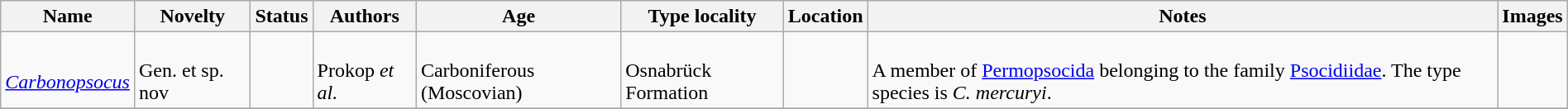<table class="wikitable sortable" align="center" width="100%">
<tr>
<th>Name</th>
<th>Novelty</th>
<th>Status</th>
<th>Authors</th>
<th>Age</th>
<th>Type locality</th>
<th>Location</th>
<th>Notes</th>
<th>Images</th>
</tr>
<tr>
<td><br><em><a href='#'>Carbonopsocus</a></em></td>
<td><br>Gen. et sp. nov</td>
<td></td>
<td><br>Prokop <em>et al.</em></td>
<td><br>Carboniferous (Moscovian)</td>
<td><br>Osnabrück Formation</td>
<td><br></td>
<td><br>A member of <a href='#'>Permopsocida</a> belonging to the family <a href='#'>Psocidiidae</a>. The type species is <em>C. mercuryi</em>.</td>
<td></td>
</tr>
<tr>
</tr>
</table>
